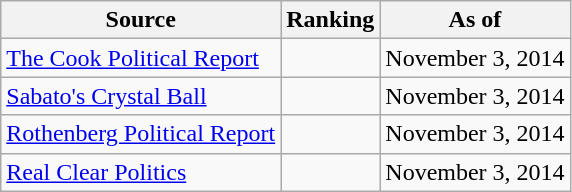<table class="wikitable" style="text-align:center">
<tr>
<th>Source</th>
<th>Ranking</th>
<th>As of</th>
</tr>
<tr>
<td align=left><a href='#'>The Cook Political Report</a></td>
<td></td>
<td>November 3, 2014</td>
</tr>
<tr>
<td align=left><a href='#'>Sabato's Crystal Ball</a></td>
<td></td>
<td>November 3, 2014</td>
</tr>
<tr>
<td align=left><a href='#'>Rothenberg Political Report</a></td>
<td></td>
<td>November 3, 2014</td>
</tr>
<tr>
<td align=left><a href='#'>Real Clear Politics</a></td>
<td></td>
<td>November 3, 2014</td>
</tr>
</table>
